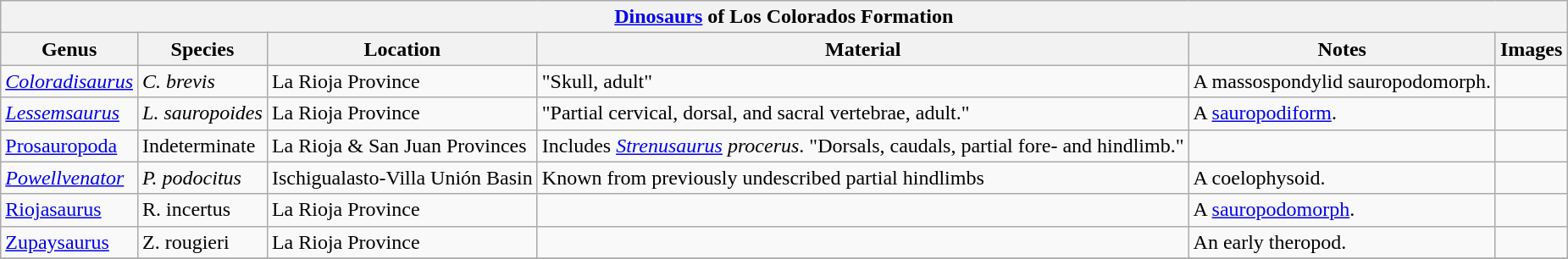<table class="wikitable" align="center">
<tr>
<th colspan="6" align="center"><strong><a href='#'>Dinosaurs</a> of Los Colorados Formation</strong></th>
</tr>
<tr>
<th>Genus</th>
<th>Species</th>
<th>Location</th>
<th>Material</th>
<th>Notes</th>
<th>Images</th>
</tr>
<tr>
<td><em><a href='#'>Coloradisaurus</a></em></td>
<td><em>C. brevis</em></td>
<td>La Rioja Province</td>
<td>"Skull, adult"</td>
<td>A massospondylid sauropodomorph.</td>
<td></td>
</tr>
<tr>
<td><em><a href='#'>Lessemsaurus</a></em></td>
<td><em>L. sauropoides</em></td>
<td>La Rioja Province</td>
<td>"Partial cervical, dorsal, and sacral vertebrae, adult."</td>
<td>A <a href='#'>sauropodiform</a>.</td>
<td></td>
</tr>
<tr>
<td><a href='#'>Prosauropoda</a></td>
<td>Indeterminate</td>
<td>La Rioja & San Juan Provinces</td>
<td>Includes <em><a href='#'>Strenusaurus</a> procerus</em>. "Dorsals, caudals, partial fore- and hindlimb."</td>
<td></td>
<td></td>
</tr>
<tr>
<td><em><a href='#'>Powellvenator</a></em></td>
<td><em>P. podocitus</td>
<td>Ischigualasto-Villa Unión Basin</td>
<td>Known from previously undescribed partial hindlimbs</td>
<td>A coelophysoid.</td>
<td></td>
</tr>
<tr>
<td></em><a href='#'>Riojasaurus</a><em></td>
<td></em>R. incertus<em></td>
<td>La Rioja Province</td>
<td></td>
<td>A <a href='#'>sauropodomorph</a>.</td>
<td></td>
</tr>
<tr>
<td></em><a href='#'>Zupaysaurus</a><em></td>
<td></em>Z. rougieri<em></td>
<td>La Rioja Province</td>
<td></td>
<td>An early theropod.</td>
<td></td>
</tr>
<tr>
</tr>
</table>
